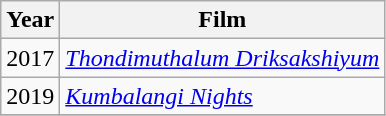<table class="wikitable">
<tr>
<th>Year</th>
<th>Film</th>
</tr>
<tr>
<td>2017</td>
<td><em><a href='#'>Thondimuthalum Driksakshiyum</a></em></td>
</tr>
<tr>
<td>2019</td>
<td><em><a href='#'>Kumbalangi Nights</a></em></td>
</tr>
<tr>
</tr>
</table>
